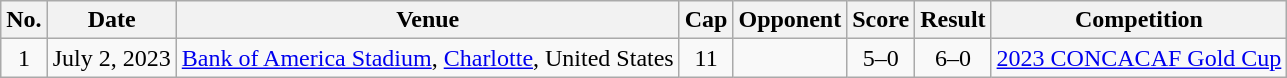<table class="wikitable sortable">
<tr>
<th scope="col">No.</th>
<th scope="col">Date</th>
<th scope="col">Venue</th>
<th scope="col">Cap</th>
<th scope="col">Opponent</th>
<th scope="col">Score</th>
<th scope="col">Result</th>
<th scope="col">Competition</th>
</tr>
<tr>
<td align="center">1</td>
<td>July 2, 2023</td>
<td><a href='#'>Bank of America Stadium</a>, <a href='#'>Charlotte</a>, United States</td>
<td align="center">11</td>
<td></td>
<td align="center">5–0</td>
<td align="center">6–0</td>
<td><a href='#'>2023 CONCACAF Gold Cup</a></td>
</tr>
</table>
